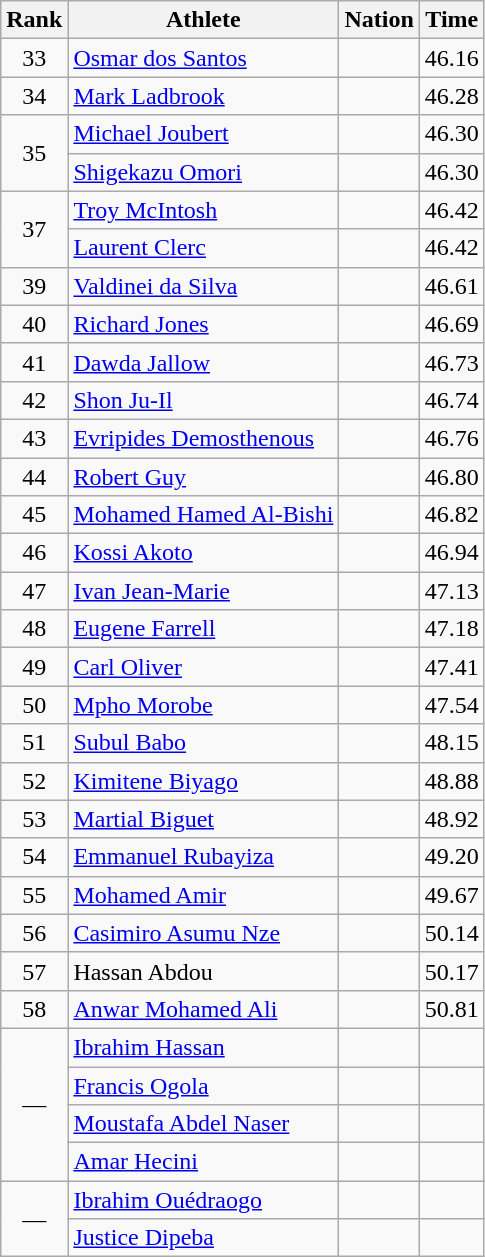<table class="wikitable sortable" style="text-align:center">
<tr>
<th>Rank</th>
<th>Athlete</th>
<th>Nation</th>
<th>Time</th>
</tr>
<tr>
<td>33</td>
<td align=left><a href='#'>Osmar dos Santos</a></td>
<td align=left></td>
<td>46.16</td>
</tr>
<tr>
<td>34</td>
<td align=left><a href='#'>Mark Ladbrook</a></td>
<td align=left></td>
<td>46.28</td>
</tr>
<tr>
<td rowspan=2>35</td>
<td align=left><a href='#'>Michael Joubert</a></td>
<td align=left></td>
<td>46.30</td>
</tr>
<tr>
<td align=left><a href='#'>Shigekazu Omori</a></td>
<td align=left></td>
<td>46.30</td>
</tr>
<tr>
<td rowspan=2>37</td>
<td align=left><a href='#'>Troy McIntosh</a></td>
<td align=left></td>
<td>46.42</td>
</tr>
<tr>
<td align=left><a href='#'>Laurent Clerc</a></td>
<td align=left></td>
<td>46.42</td>
</tr>
<tr>
<td>39</td>
<td align=left><a href='#'>Valdinei da Silva</a></td>
<td align=left></td>
<td>46.61</td>
</tr>
<tr>
<td>40</td>
<td align=left><a href='#'>Richard Jones</a></td>
<td align=left></td>
<td>46.69</td>
</tr>
<tr>
<td>41</td>
<td align=left><a href='#'>Dawda Jallow</a></td>
<td align=left></td>
<td>46.73</td>
</tr>
<tr>
<td>42</td>
<td align=left><a href='#'>Shon Ju-Il</a></td>
<td align=left></td>
<td>46.74</td>
</tr>
<tr>
<td>43</td>
<td align=left><a href='#'>Evripides Demosthenous</a></td>
<td align=left></td>
<td>46.76</td>
</tr>
<tr>
<td>44</td>
<td align=left><a href='#'>Robert Guy</a></td>
<td align=left></td>
<td>46.80</td>
</tr>
<tr>
<td>45</td>
<td align=left><a href='#'>Mohamed Hamed Al-Bishi</a></td>
<td align=left></td>
<td>46.82</td>
</tr>
<tr>
<td>46</td>
<td align=left><a href='#'>Kossi Akoto</a></td>
<td align=left></td>
<td>46.94</td>
</tr>
<tr>
<td>47</td>
<td align=left><a href='#'>Ivan Jean-Marie</a></td>
<td align=left></td>
<td>47.13</td>
</tr>
<tr>
<td>48</td>
<td align=left><a href='#'>Eugene Farrell</a></td>
<td align=left></td>
<td>47.18</td>
</tr>
<tr>
<td>49</td>
<td align=left><a href='#'>Carl Oliver</a></td>
<td align=left></td>
<td>47.41</td>
</tr>
<tr>
<td>50</td>
<td align=left><a href='#'>Mpho Morobe</a></td>
<td align=left></td>
<td>47.54</td>
</tr>
<tr>
<td>51</td>
<td align=left><a href='#'>Subul Babo</a></td>
<td align=left></td>
<td>48.15</td>
</tr>
<tr>
<td>52</td>
<td align=left><a href='#'>Kimitene Biyago</a></td>
<td align=left></td>
<td>48.88</td>
</tr>
<tr>
<td>53</td>
<td align=left><a href='#'>Martial Biguet</a></td>
<td align=left></td>
<td>48.92</td>
</tr>
<tr>
<td>54</td>
<td align=left><a href='#'>Emmanuel Rubayiza</a></td>
<td align=left></td>
<td>49.20</td>
</tr>
<tr>
<td>55</td>
<td align=left><a href='#'>Mohamed Amir</a></td>
<td align=left></td>
<td>49.67</td>
</tr>
<tr>
<td>56</td>
<td align=left><a href='#'>Casimiro Asumu Nze</a></td>
<td align=left></td>
<td>50.14</td>
</tr>
<tr>
<td>57</td>
<td align=left>Hassan Abdou</td>
<td align=left></td>
<td>50.17</td>
</tr>
<tr>
<td>58</td>
<td align=left><a href='#'>Anwar Mohamed Ali</a></td>
<td align=left></td>
<td>50.81</td>
</tr>
<tr>
<td rowspan=4 data-sort-value=59>—</td>
<td align=left><a href='#'>Ibrahim Hassan</a></td>
<td align=left></td>
<td></td>
</tr>
<tr>
<td align=left><a href='#'>Francis Ogola</a></td>
<td align=left></td>
<td></td>
</tr>
<tr>
<td align=left><a href='#'>Moustafa Abdel Naser</a></td>
<td align=left></td>
<td></td>
</tr>
<tr>
<td align=left><a href='#'>Amar Hecini</a></td>
<td align=left></td>
<td></td>
</tr>
<tr>
<td rowspan=2 data-sort-value=63>—</td>
<td align=left><a href='#'>Ibrahim Ouédraogo</a></td>
<td align=left></td>
<td></td>
</tr>
<tr>
<td align=left><a href='#'>Justice Dipeba</a></td>
<td align=left></td>
<td></td>
</tr>
</table>
